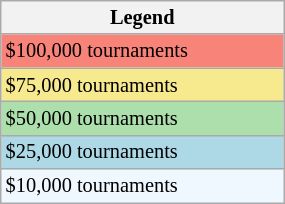<table class="wikitable" style="font-size:85%;" width=15%>
<tr>
<th>Legend</th>
</tr>
<tr style="background:#f88379;">
<td>$100,000 tournaments</td>
</tr>
<tr style="background:#f7e98e;">
<td>$75,000 tournaments</td>
</tr>
<tr style="background:#addfad;">
<td>$50,000 tournaments</td>
</tr>
<tr style="background:lightblue;">
<td>$25,000 tournaments</td>
</tr>
<tr style="background:#f0f8ff;">
<td>$10,000 tournaments</td>
</tr>
</table>
